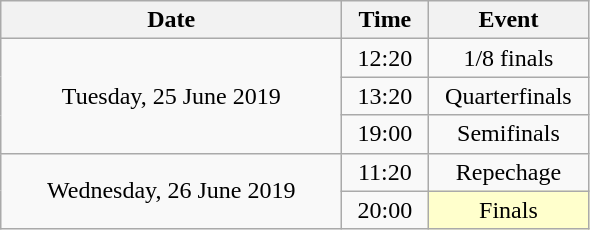<table class="wikitable" style="text-align:center;">
<tr>
<th width="220">Date</th>
<th width="50">Time</th>
<th width="100">Event</th>
</tr>
<tr>
<td rowspan="3">Tuesday, 25 June 2019</td>
<td>12:20</td>
<td>1/8 finals</td>
</tr>
<tr>
<td>13:20</td>
<td>Quarterfinals</td>
</tr>
<tr>
<td>19:00</td>
<td>Semifinals</td>
</tr>
<tr>
<td rowspan="2">Wednesday, 26 June 2019</td>
<td>11:20</td>
<td>Repechage</td>
</tr>
<tr>
<td>20:00</td>
<td bgcolor="ffffcc">Finals</td>
</tr>
</table>
